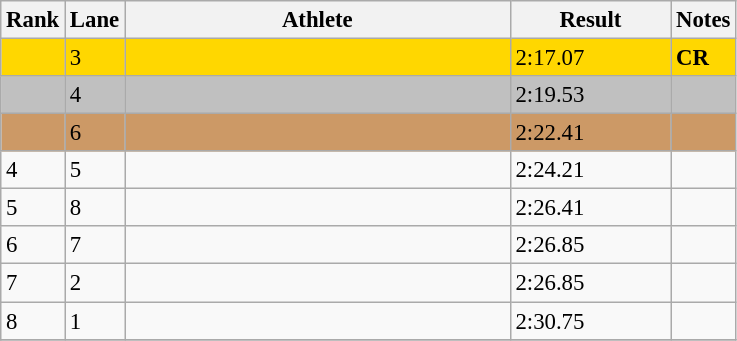<table class="wikitable" style="font-size:95%" style="width:35em;" style="text-align:center">
<tr>
<th>Rank</th>
<th>Lane</th>
<th width=250>Athlete</th>
<th width=100>Result</th>
<th>Notes</th>
</tr>
<tr bgcolor=gold>
<td></td>
<td>3</td>
<td align=left></td>
<td>2:17.07</td>
<td><strong>CR</strong></td>
</tr>
<tr bgcolor=silver>
<td></td>
<td>4</td>
<td align=left></td>
<td>2:19.53</td>
<td></td>
</tr>
<tr bgcolor=cc9966>
<td></td>
<td>6</td>
<td align=left></td>
<td>2:22.41</td>
<td></td>
</tr>
<tr>
<td>4</td>
<td>5</td>
<td align=left></td>
<td>2:24.21</td>
<td></td>
</tr>
<tr>
<td>5</td>
<td>8</td>
<td align=left></td>
<td>2:26.41</td>
<td></td>
</tr>
<tr>
<td>6</td>
<td>7</td>
<td align=left></td>
<td>2:26.85</td>
<td></td>
</tr>
<tr>
<td>7</td>
<td>2</td>
<td align=left></td>
<td>2:26.85</td>
<td></td>
</tr>
<tr>
<td>8</td>
<td>1</td>
<td align=left></td>
<td>2:30.75</td>
<td></td>
</tr>
<tr>
</tr>
</table>
